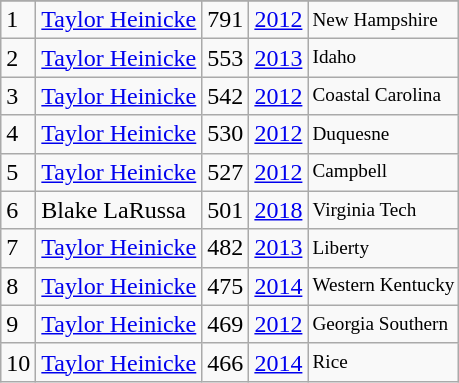<table class="wikitable">
<tr>
</tr>
<tr>
<td>1</td>
<td><a href='#'>Taylor Heinicke</a></td>
<td><abbr>791</abbr></td>
<td><a href='#'>2012</a></td>
<td style="font-size:80%;">New Hampshire</td>
</tr>
<tr>
<td>2</td>
<td><a href='#'>Taylor Heinicke</a></td>
<td><abbr>553</abbr></td>
<td><a href='#'>2013</a></td>
<td style="font-size:80%;">Idaho</td>
</tr>
<tr>
<td>3</td>
<td><a href='#'>Taylor Heinicke</a></td>
<td><abbr>542</abbr></td>
<td><a href='#'>2012</a></td>
<td style="font-size:80%;">Coastal Carolina</td>
</tr>
<tr>
<td>4</td>
<td><a href='#'>Taylor Heinicke</a></td>
<td><abbr>530</abbr></td>
<td><a href='#'>2012</a></td>
<td style="font-size:80%;">Duquesne</td>
</tr>
<tr>
<td>5</td>
<td><a href='#'>Taylor Heinicke</a></td>
<td><abbr>527</abbr></td>
<td><a href='#'>2012</a></td>
<td style="font-size:80%;">Campbell</td>
</tr>
<tr>
<td>6</td>
<td>Blake LaRussa</td>
<td><abbr>501</abbr></td>
<td><a href='#'>2018</a></td>
<td style="font-size:80%;">Virginia Tech</td>
</tr>
<tr>
<td>7</td>
<td><a href='#'>Taylor Heinicke</a></td>
<td><abbr>482</abbr></td>
<td><a href='#'>2013</a></td>
<td style="font-size:80%;">Liberty</td>
</tr>
<tr>
<td>8</td>
<td><a href='#'>Taylor Heinicke</a></td>
<td><abbr>475</abbr></td>
<td><a href='#'>2014</a></td>
<td style="font-size:80%;">Western Kentucky</td>
</tr>
<tr>
<td>9</td>
<td><a href='#'>Taylor Heinicke</a></td>
<td><abbr>469</abbr></td>
<td><a href='#'>2012</a></td>
<td style="font-size:80%;">Georgia Southern</td>
</tr>
<tr>
<td>10</td>
<td><a href='#'>Taylor Heinicke</a></td>
<td><abbr>466</abbr></td>
<td><a href='#'>2014</a></td>
<td style="font-size:80%;">Rice</td>
</tr>
</table>
